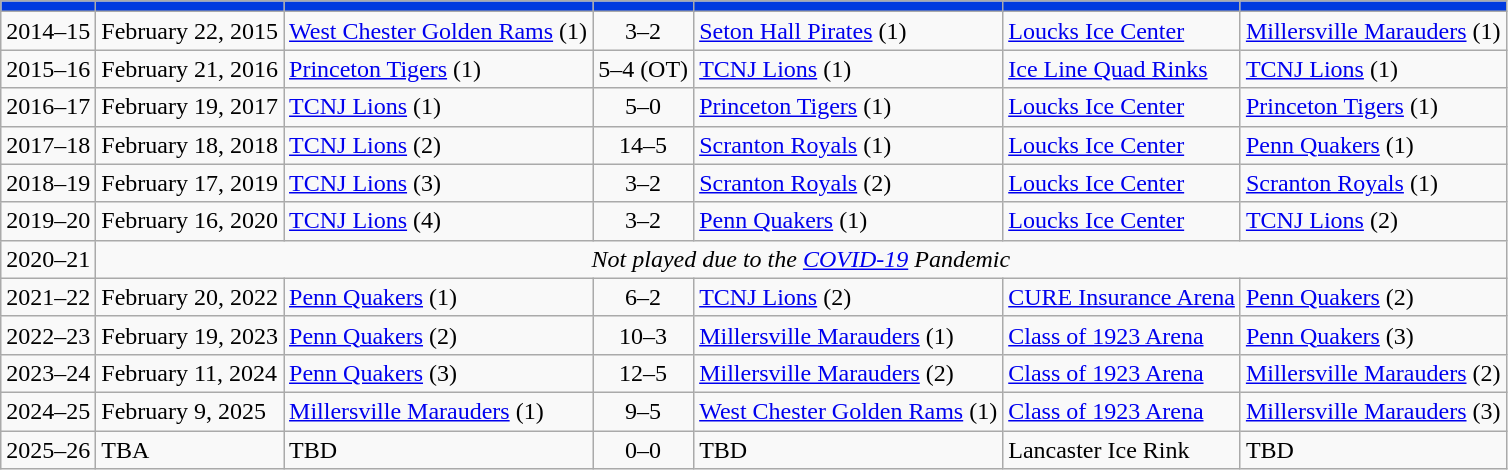<table class="sortable wikitable">
<tr>
<th style="background:#013ADF"></th>
<th style="background:#013ADF"></th>
<th style="background:#013ADF"></th>
<th style="background:#013ADF"></th>
<th style="background:#013ADF"></th>
<th style="background:#013ADF"></th>
<th style="background:#013ADF"></th>
</tr>
<tr>
<td align=center>2014–15</td>
<td>February 22, 2015</td>
<td><a href='#'>West Chester Golden Rams</a> (1)</td>
<td align=center>3–2</td>
<td><a href='#'>Seton Hall Pirates</a> (1)</td>
<td><a href='#'>Loucks Ice Center</a></td>
<td><a href='#'>Millersville Marauders</a> (1)</td>
</tr>
<tr>
<td align=center>2015–16</td>
<td>February 21, 2016</td>
<td><a href='#'>Princeton Tigers</a> (1)</td>
<td align=center>5–4 (OT)</td>
<td><a href='#'>TCNJ Lions</a> (1)</td>
<td><a href='#'>Ice Line Quad Rinks</a></td>
<td><a href='#'>TCNJ Lions</a> (1)</td>
</tr>
<tr>
<td align=center>2016–17</td>
<td>February 19, 2017</td>
<td><a href='#'>TCNJ Lions</a> (1)</td>
<td align=center>5–0</td>
<td><a href='#'>Princeton Tigers</a> (1)</td>
<td><a href='#'>Loucks Ice Center</a></td>
<td><a href='#'>Princeton Tigers</a> (1)</td>
</tr>
<tr>
<td align=center>2017–18</td>
<td>February 18, 2018</td>
<td><a href='#'>TCNJ Lions</a> (2)</td>
<td align=center>14–5</td>
<td><a href='#'>Scranton Royals</a> (1)</td>
<td><a href='#'>Loucks Ice Center</a></td>
<td><a href='#'>Penn Quakers</a> (1)</td>
</tr>
<tr>
<td align=center>2018–19</td>
<td>February 17, 2019</td>
<td><a href='#'>TCNJ Lions</a> (3)</td>
<td align=center>3–2</td>
<td><a href='#'>Scranton Royals</a> (2)</td>
<td><a href='#'>Loucks Ice Center</a></td>
<td><a href='#'>Scranton Royals</a> (1)</td>
</tr>
<tr>
<td align=center>2019–20</td>
<td>February 16, 2020</td>
<td><a href='#'>TCNJ Lions</a> (4)</td>
<td align=center>3–2</td>
<td><a href='#'>Penn Quakers</a> (1)</td>
<td><a href='#'>Loucks Ice Center</a></td>
<td><a href='#'>TCNJ Lions</a> (2)</td>
</tr>
<tr>
<td align=center>2020–21</td>
<td colspan="6" align=center><em>Not played due to the <a href='#'>COVID-19</a> Pandemic</em></td>
</tr>
<tr>
<td align=center>2021–22</td>
<td>February 20, 2022</td>
<td><a href='#'>Penn Quakers</a> (1)</td>
<td align=center>6–2</td>
<td><a href='#'>TCNJ Lions</a> (2)</td>
<td><a href='#'>CURE Insurance Arena</a></td>
<td><a href='#'>Penn Quakers</a> (2)</td>
</tr>
<tr>
<td align=center>2022–23</td>
<td>February 19, 2023</td>
<td><a href='#'>Penn Quakers</a> (2)</td>
<td align=center>10–3</td>
<td><a href='#'>Millersville Marauders</a> (1)</td>
<td><a href='#'>Class of 1923 Arena</a></td>
<td><a href='#'>Penn Quakers</a> (3)</td>
</tr>
<tr>
<td align=center>2023–24</td>
<td>February 11, 2024</td>
<td><a href='#'>Penn Quakers</a> (3)</td>
<td align=center>12–5</td>
<td><a href='#'>Millersville Marauders</a> (2)</td>
<td><a href='#'>Class of 1923 Arena</a></td>
<td><a href='#'>Millersville Marauders</a> (2)</td>
</tr>
<tr>
<td align=center>2024–25</td>
<td>February 9, 2025</td>
<td><a href='#'>Millersville Marauders</a> (1)</td>
<td align=center>9–5</td>
<td><a href='#'>West Chester Golden Rams</a> (1)</td>
<td><a href='#'>Class of 1923 Arena</a></td>
<td><a href='#'>Millersville Marauders</a> (3)</td>
</tr>
<tr>
<td align=center>2025–26</td>
<td>TBA</td>
<td>TBD</td>
<td align=center>0–0</td>
<td>TBD</td>
<td>Lancaster Ice Rink</td>
<td>TBD</td>
</tr>
</table>
